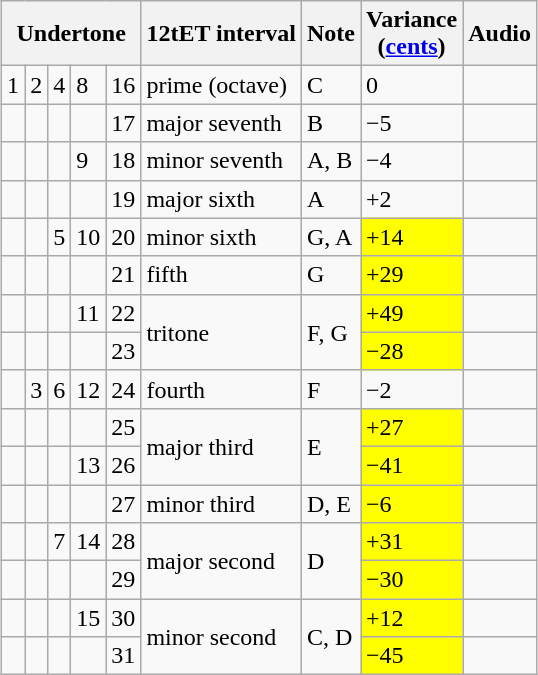<table class="wikitable" style="margin:1em auto;">
<tr>
<th colspan="5">Undertone</th>
<th>12tET interval</th>
<th>Note</th>
<th>Variance<br> (<a href='#'>cents</a>)</th>
<th>Audio</th>
</tr>
<tr>
<td>1</td>
<td>2</td>
<td>4</td>
<td>8</td>
<td>16</td>
<td>prime (octave)</td>
<td>C</td>
<td>0</td>
<td></td>
</tr>
<tr>
<td></td>
<td></td>
<td></td>
<td></td>
<td>17</td>
<td>major seventh</td>
<td>B</td>
<td>−5</td>
<td></td>
</tr>
<tr>
<td></td>
<td></td>
<td></td>
<td>9</td>
<td>18</td>
<td>minor seventh</td>
<td>A, B</td>
<td>−4</td>
<td></td>
</tr>
<tr>
<td></td>
<td></td>
<td></td>
<td></td>
<td>19</td>
<td>major sixth</td>
<td>A</td>
<td>+2</td>
<td></td>
</tr>
<tr>
<td></td>
<td></td>
<td>5</td>
<td>10</td>
<td>20</td>
<td>minor sixth</td>
<td>G, A</td>
<td bgcolor="yellow">+14</td>
<td></td>
</tr>
<tr>
<td></td>
<td></td>
<td></td>
<td></td>
<td>21</td>
<td>fifth</td>
<td>G</td>
<td bgcolor="yellow">+29</td>
<td></td>
</tr>
<tr>
<td></td>
<td></td>
<td></td>
<td>11</td>
<td>22</td>
<td rowspan="2">tritone</td>
<td rowspan="2">F, G</td>
<td bgcolor="yellow">+49</td>
<td></td>
</tr>
<tr>
<td></td>
<td></td>
<td></td>
<td></td>
<td>23</td>
<td bgcolor="yellow">−28</td>
<td></td>
</tr>
<tr>
<td></td>
<td>3</td>
<td>6</td>
<td>12</td>
<td>24</td>
<td>fourth</td>
<td>F</td>
<td>−2</td>
<td></td>
</tr>
<tr>
<td></td>
<td></td>
<td></td>
<td></td>
<td>25</td>
<td rowspan="2">major third</td>
<td rowspan="2">E</td>
<td bgcolor="yellow">+27</td>
<td></td>
</tr>
<tr>
<td></td>
<td></td>
<td></td>
<td>13</td>
<td>26</td>
<td bgcolor="yellow">−41</td>
<td></td>
</tr>
<tr>
<td></td>
<td></td>
<td></td>
<td></td>
<td>27</td>
<td>minor third</td>
<td>D, E</td>
<td bgcolor="yellow">−6</td>
<td></td>
</tr>
<tr>
<td></td>
<td></td>
<td>7</td>
<td>14</td>
<td>28</td>
<td rowspan="2">major second</td>
<td rowspan="2">D</td>
<td bgcolor="yellow">+31</td>
<td></td>
</tr>
<tr>
<td></td>
<td></td>
<td></td>
<td></td>
<td>29</td>
<td bgcolor="yellow">−30</td>
<td></td>
</tr>
<tr>
<td></td>
<td></td>
<td></td>
<td>15</td>
<td>30</td>
<td rowspan="2">minor second</td>
<td rowspan="2">C, D</td>
<td bgcolor="yellow">+12</td>
<td></td>
</tr>
<tr>
<td></td>
<td></td>
<td></td>
<td></td>
<td>31</td>
<td bgcolor="yellow">−45</td>
<td></td>
</tr>
</table>
